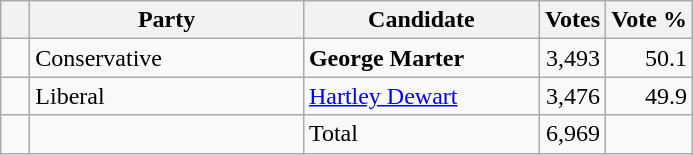<table class="wikitable">
<tr>
<th></th>
<th scope="col" width="175">Party</th>
<th scope="col" width="150">Candidate</th>
<th>Votes</th>
<th>Vote %</th>
</tr>
<tr>
<td>   </td>
<td>Conservative</td>
<td><strong>George Marter</strong></td>
<td align=right>3,493</td>
<td align=right>50.1</td>
</tr>
<tr>
<td>   </td>
<td>Liberal</td>
<td><a href='#'>Hartley Dewart</a></td>
<td align=right>3,476</td>
<td align=right>49.9</td>
</tr>
<tr>
<td></td>
<td></td>
<td>Total</td>
<td align=right>6,969</td>
<td></td>
</tr>
</table>
